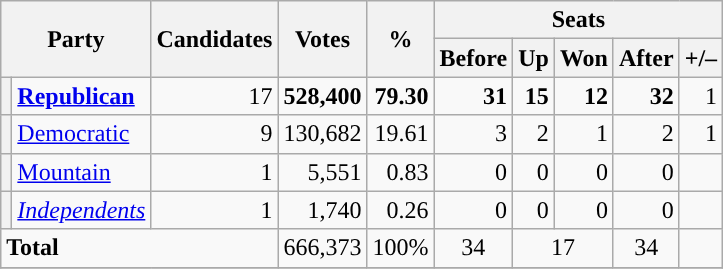<table class="wikitable">
<tr>
<th rowspan="2" colspan="2">Party</th>
<th rowspan="2">Candidates</th>
<th rowspan="2">Votes</th>
<th rowspan="2">%</th>
<th colspan="5">Seats</th>
</tr>
<tr>
<th>Before<br></th>
<th>Up</th>
<th>Won</th>
<th>After<br></th>
<th>+/–</th>
</tr>
<tr>
<th style="background-color:"></th>
<td><strong><a href='#'>Republican</a></strong></td>
<td align="right">17</td>
<td align="right"><strong>528,400</strong></td>
<td align="right"><strong>79.30</strong></td>
<td align="right"><strong>31</strong></td>
<td align="right"><strong>15</strong></td>
<td align="right"><strong>12</strong></td>
<td align="right"><strong>32</strong></td>
<td align="right"> 1</td>
</tr>
<tr>
<th style="background-color:"></th>
<td><a href='#'>Democratic</a></td>
<td align="right">9</td>
<td align="right">130,682</td>
<td align="right">19.61</td>
<td align="right">3</td>
<td align="right">2</td>
<td align="right">1</td>
<td align="right">2</td>
<td align="right"> 1</td>
</tr>
<tr>
<th style="background-color:"></th>
<td><a href='#'>Mountain</a></td>
<td align="right">1</td>
<td align="right">5,551</td>
<td align="right">0.83</td>
<td align="right">0</td>
<td align="right">0</td>
<td align="right">0</td>
<td align="right">0</td>
<td align="right"></td>
</tr>
<tr>
<th style="background-color:"></th>
<td><em><a href='#'>Independents</a></em></td>
<td align="right">1</td>
<td align="right">1,740</td>
<td align="right">0.26</td>
<td align="right">0</td>
<td align="right">0</td>
<td align="right">0</td>
<td align="right">0</td>
<td align="right"></td>
</tr>
<tr>
<td colspan="3"><strong>Total</strong></td>
<td align="right">666,373</td>
<td align="right">100%</td>
<td align="center">34</td>
<td colspan="2" align="center">17</td>
<td align="center">34</td>
<td align="right"></td>
</tr>
<tr>
</tr>
</table>
